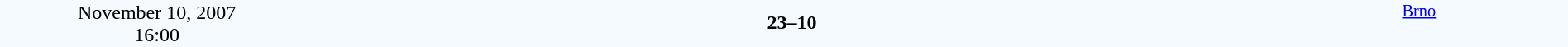<table style="width: 100%; background:#F5FAFF;" cellspacing="0">
<tr>
<td align=center rowspan=3 width=20%>November 10, 2007<br>16:00</td>
</tr>
<tr>
<td width=24% align=right></td>
<td align=center width=13%><strong>23–10</strong></td>
<td width=24%></td>
<td style=font-size:85% rowspan=3 valign=top align=center><a href='#'>Brno</a></td>
</tr>
<tr style=font-size:85%>
<td align=right></td>
<td align=center></td>
<td></td>
</tr>
</table>
